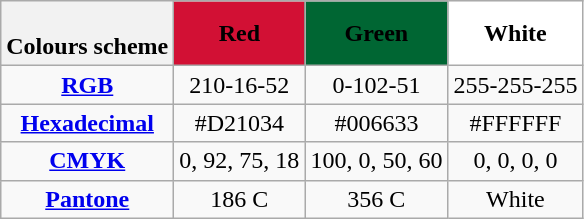<table class="wikitable" style="text-align:center;">
<tr>
<th><br>Colours scheme</th>
<th style="background-color:#D21034"><span>Red</span></th>
<th style="background-color:#006633"><span>Green</span></th>
<th style="background-color:#ffffff">White</th>
</tr>
<tr>
<td><strong><a href='#'>RGB</a></strong></td>
<td>210-16-52</td>
<td>0-102-51</td>
<td>255-255-255</td>
</tr>
<tr>
<td><strong><a href='#'>Hexadecimal</a></strong></td>
<td>#D21034</td>
<td>#006633</td>
<td>#FFFFFF</td>
</tr>
<tr>
<td><strong><a href='#'>CMYK</a></strong></td>
<td>0, 92, 75, 18</td>
<td>100, 0, 50, 60</td>
<td>0, 0, 0, 0</td>
</tr>
<tr>
<td><strong><a href='#'>Pantone</a></strong></td>
<td>186 C</td>
<td>356 C</td>
<td>White</td>
</tr>
</table>
